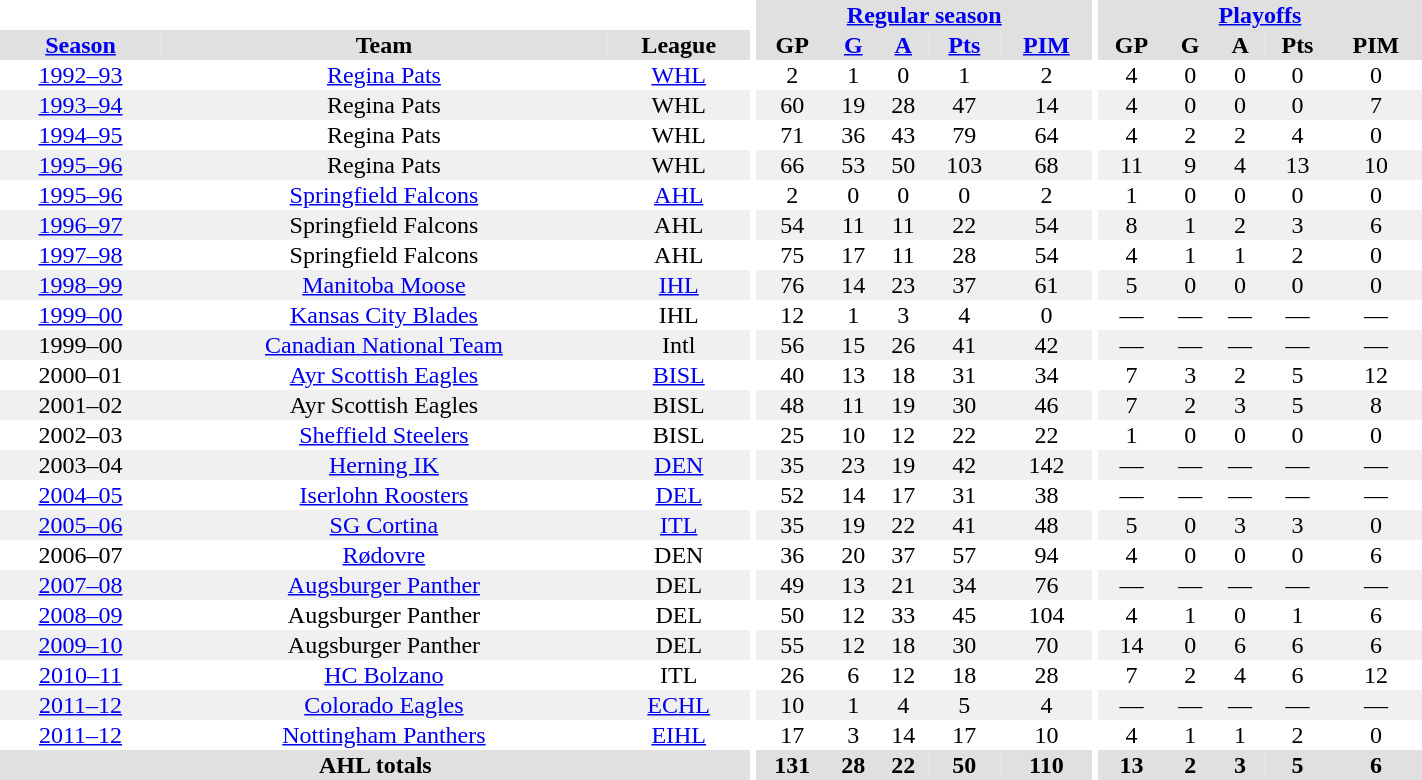<table border="0" cellpadding="1" cellspacing="0" style="text-align:center; width:75%">
<tr bgcolor="#e0e0e0">
<th colspan="3" bgcolor="#ffffff"></th>
<th rowspan="99" bgcolor="#ffffff"></th>
<th colspan="5"><a href='#'>Regular season</a></th>
<th rowspan="99" bgcolor="#ffffff"></th>
<th colspan="5"><a href='#'>Playoffs</a></th>
</tr>
<tr bgcolor="#e0e0e0">
<th><a href='#'>Season</a></th>
<th>Team</th>
<th>League</th>
<th>GP</th>
<th><a href='#'>G</a></th>
<th><a href='#'>A</a></th>
<th><a href='#'>Pts</a></th>
<th><a href='#'>PIM</a></th>
<th>GP</th>
<th>G</th>
<th>A</th>
<th>Pts</th>
<th>PIM</th>
</tr>
<tr ALIGN="center">
<td><a href='#'>1992–93</a></td>
<td><a href='#'>Regina Pats</a></td>
<td><a href='#'>WHL</a></td>
<td>2</td>
<td>1</td>
<td>0</td>
<td>1</td>
<td>2</td>
<td>4</td>
<td>0</td>
<td>0</td>
<td>0</td>
<td>0</td>
</tr>
<tr ALIGN="center" bgcolor="#f0f0f0">
<td><a href='#'>1993–94</a></td>
<td>Regina Pats</td>
<td>WHL</td>
<td>60</td>
<td>19</td>
<td>28</td>
<td>47</td>
<td>14</td>
<td>4</td>
<td>0</td>
<td>0</td>
<td>0</td>
<td>7</td>
</tr>
<tr ALIGN="center">
<td><a href='#'>1994–95</a></td>
<td>Regina Pats</td>
<td>WHL</td>
<td>71</td>
<td>36</td>
<td>43</td>
<td>79</td>
<td>64</td>
<td>4</td>
<td>2</td>
<td>2</td>
<td>4</td>
<td>0</td>
</tr>
<tr ALIGN="center" bgcolor="#f0f0f0">
<td><a href='#'>1995–96</a></td>
<td>Regina Pats</td>
<td>WHL</td>
<td>66</td>
<td>53</td>
<td>50</td>
<td>103</td>
<td>68</td>
<td>11</td>
<td>9</td>
<td>4</td>
<td>13</td>
<td>10</td>
</tr>
<tr ALIGN="center">
<td><a href='#'>1995–96</a></td>
<td><a href='#'>Springfield Falcons</a></td>
<td><a href='#'>AHL</a></td>
<td>2</td>
<td>0</td>
<td>0</td>
<td>0</td>
<td>2</td>
<td>1</td>
<td>0</td>
<td>0</td>
<td>0</td>
<td>0</td>
</tr>
<tr ALIGN="center" bgcolor="#f0f0f0">
<td><a href='#'>1996–97</a></td>
<td>Springfield Falcons</td>
<td>AHL</td>
<td>54</td>
<td>11</td>
<td>11</td>
<td>22</td>
<td>54</td>
<td>8</td>
<td>1</td>
<td>2</td>
<td>3</td>
<td>6</td>
</tr>
<tr ALIGN="center">
<td><a href='#'>1997–98</a></td>
<td>Springfield Falcons</td>
<td>AHL</td>
<td>75</td>
<td>17</td>
<td>11</td>
<td>28</td>
<td>54</td>
<td>4</td>
<td>1</td>
<td>1</td>
<td>2</td>
<td>0</td>
</tr>
<tr ALIGN="center" bgcolor="#f0f0f0">
<td><a href='#'>1998–99</a></td>
<td><a href='#'>Manitoba Moose</a></td>
<td><a href='#'>IHL</a></td>
<td>76</td>
<td>14</td>
<td>23</td>
<td>37</td>
<td>61</td>
<td>5</td>
<td>0</td>
<td>0</td>
<td>0</td>
<td>0</td>
</tr>
<tr ALIGN="center">
<td><a href='#'>1999–00</a></td>
<td><a href='#'>Kansas City Blades</a></td>
<td>IHL</td>
<td>12</td>
<td>1</td>
<td>3</td>
<td>4</td>
<td>0</td>
<td>—</td>
<td>—</td>
<td>—</td>
<td>—</td>
<td>—</td>
</tr>
<tr ALIGN="center" bgcolor="#f0f0f0">
<td>1999–00</td>
<td><a href='#'>Canadian National Team</a></td>
<td>Intl</td>
<td>56</td>
<td>15</td>
<td>26</td>
<td>41</td>
<td>42</td>
<td>—</td>
<td>—</td>
<td>—</td>
<td>—</td>
<td>—</td>
</tr>
<tr ALIGN="center">
<td>2000–01</td>
<td><a href='#'>Ayr Scottish Eagles</a></td>
<td><a href='#'>BISL</a></td>
<td>40</td>
<td>13</td>
<td>18</td>
<td>31</td>
<td>34</td>
<td>7</td>
<td>3</td>
<td>2</td>
<td>5</td>
<td>12</td>
</tr>
<tr ALIGN="center" bgcolor="#f0f0f0">
<td>2001–02</td>
<td>Ayr Scottish Eagles</td>
<td>BISL</td>
<td>48</td>
<td>11</td>
<td>19</td>
<td>30</td>
<td>46</td>
<td>7</td>
<td>2</td>
<td>3</td>
<td>5</td>
<td>8</td>
</tr>
<tr ALIGN="center">
<td>2002–03</td>
<td><a href='#'>Sheffield Steelers</a></td>
<td>BISL</td>
<td>25</td>
<td>10</td>
<td>12</td>
<td>22</td>
<td>22</td>
<td>1</td>
<td>0</td>
<td>0</td>
<td>0</td>
<td>0</td>
</tr>
<tr ALIGN="center" bgcolor="#f0f0f0">
<td>2003–04</td>
<td><a href='#'>Herning IK</a></td>
<td><a href='#'>DEN</a></td>
<td>35</td>
<td>23</td>
<td>19</td>
<td>42</td>
<td>142</td>
<td>—</td>
<td>—</td>
<td>—</td>
<td>—</td>
<td>—</td>
</tr>
<tr ALIGN="center">
<td><a href='#'>2004–05</a></td>
<td><a href='#'>Iserlohn Roosters</a></td>
<td><a href='#'>DEL</a></td>
<td>52</td>
<td>14</td>
<td>17</td>
<td>31</td>
<td>38</td>
<td>—</td>
<td>—</td>
<td>—</td>
<td>—</td>
<td>—</td>
</tr>
<tr ALIGN="center" bgcolor="#f0f0f0">
<td><a href='#'>2005–06</a></td>
<td><a href='#'>SG Cortina</a></td>
<td><a href='#'>ITL</a></td>
<td>35</td>
<td>19</td>
<td>22</td>
<td>41</td>
<td>48</td>
<td>5</td>
<td>0</td>
<td>3</td>
<td>3</td>
<td>0</td>
</tr>
<tr ALIGN="center">
<td>2006–07</td>
<td><a href='#'>Rødovre</a></td>
<td>DEN</td>
<td>36</td>
<td>20</td>
<td>37</td>
<td>57</td>
<td>94</td>
<td>4</td>
<td>0</td>
<td>0</td>
<td>0</td>
<td>6</td>
</tr>
<tr ALIGN="center" bgcolor="#f0f0f0">
<td><a href='#'>2007–08</a></td>
<td><a href='#'>Augsburger Panther</a></td>
<td>DEL</td>
<td>49</td>
<td>13</td>
<td>21</td>
<td>34</td>
<td>76</td>
<td>—</td>
<td>—</td>
<td>—</td>
<td>—</td>
<td>—</td>
</tr>
<tr ALIGN="center">
<td><a href='#'>2008–09</a></td>
<td>Augsburger Panther</td>
<td>DEL</td>
<td>50</td>
<td>12</td>
<td>33</td>
<td>45</td>
<td>104</td>
<td>4</td>
<td>1</td>
<td>0</td>
<td>1</td>
<td>6</td>
</tr>
<tr ALIGN="center" bgcolor="#f0f0f0">
<td><a href='#'>2009–10</a></td>
<td>Augsburger Panther</td>
<td>DEL</td>
<td>55</td>
<td>12</td>
<td>18</td>
<td>30</td>
<td>70</td>
<td>14</td>
<td>0</td>
<td>6</td>
<td>6</td>
<td>6</td>
</tr>
<tr ALIGN="center">
<td><a href='#'>2010–11</a></td>
<td><a href='#'>HC Bolzano</a></td>
<td>ITL</td>
<td>26</td>
<td>6</td>
<td>12</td>
<td>18</td>
<td>28</td>
<td>7</td>
<td>2</td>
<td>4</td>
<td>6</td>
<td>12</td>
</tr>
<tr ALIGN="center" bgcolor="#f0f0f0">
<td><a href='#'>2011–12</a></td>
<td><a href='#'>Colorado Eagles</a></td>
<td><a href='#'>ECHL</a></td>
<td>10</td>
<td>1</td>
<td>4</td>
<td>5</td>
<td>4</td>
<td>—</td>
<td>—</td>
<td>—</td>
<td>—</td>
<td>—</td>
</tr>
<tr ALIGN="center">
<td><a href='#'>2011–12</a></td>
<td><a href='#'>Nottingham Panthers</a></td>
<td><a href='#'>EIHL</a></td>
<td>17</td>
<td>3</td>
<td>14</td>
<td>17</td>
<td>10</td>
<td>4</td>
<td>1</td>
<td>1</td>
<td>2</td>
<td>0</td>
</tr>
<tr bgcolor="#e0e0e0">
<th colspan="3">AHL totals</th>
<th>131</th>
<th>28</th>
<th>22</th>
<th>50</th>
<th>110</th>
<th>13</th>
<th>2</th>
<th>3</th>
<th>5</th>
<th>6</th>
</tr>
</table>
